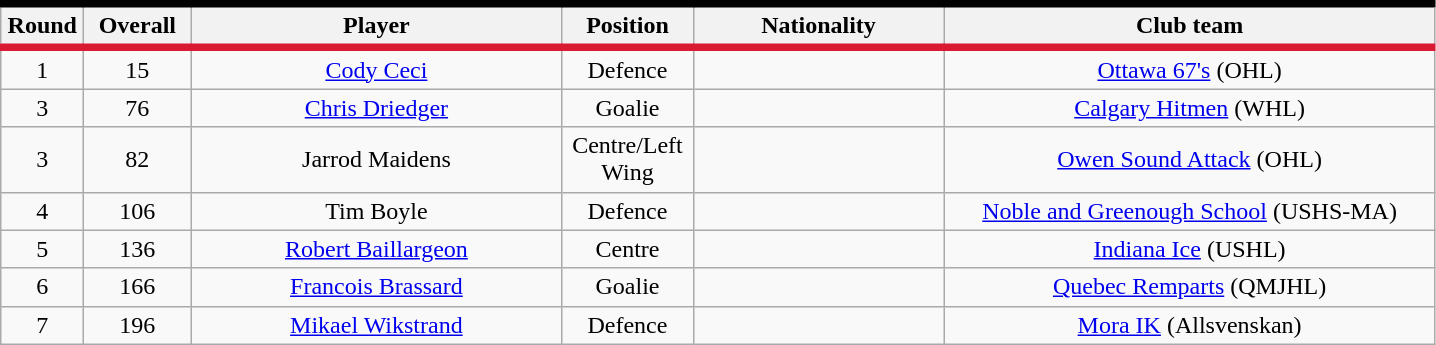<table class="wikitable sortable" style="text-align:center">
<tr style= "background:#FFFFFF; border-top:#010101 5px solid; border-bottom:#DA1A32 5px solid;">
<th style="width:3em">Round</th>
<th style="width:4em">Overall</th>
<th style="width:15em">Player</th>
<th style="width:5em">Position</th>
<th style="width:10em">Nationality</th>
<th style="width:20em">Club team</th>
</tr>
<tr>
<td>1</td>
<td>15</td>
<td><a href='#'>Cody Ceci</a></td>
<td>Defence</td>
<td></td>
<td><a href='#'>Ottawa 67's</a> (OHL)</td>
</tr>
<tr>
<td>3</td>
<td>76</td>
<td><a href='#'>Chris Driedger</a></td>
<td>Goalie</td>
<td></td>
<td><a href='#'>Calgary Hitmen</a> (WHL)</td>
</tr>
<tr>
<td>3</td>
<td>82 <br></td>
<td>Jarrod Maidens</td>
<td>Centre/Left Wing</td>
<td></td>
<td><a href='#'>Owen Sound Attack</a> (OHL)</td>
</tr>
<tr>
<td>4</td>
<td>106</td>
<td>Tim Boyle</td>
<td>Defence</td>
<td></td>
<td><a href='#'>Noble and Greenough School</a> (USHS-MA)</td>
</tr>
<tr>
<td>5</td>
<td>136</td>
<td><a href='#'>Robert Baillargeon</a></td>
<td>Centre</td>
<td></td>
<td><a href='#'>Indiana Ice</a> (USHL)</td>
</tr>
<tr>
<td>6</td>
<td>166</td>
<td><a href='#'>Francois Brassard</a></td>
<td>Goalie</td>
<td></td>
<td><a href='#'>Quebec Remparts</a> (QMJHL)</td>
</tr>
<tr>
<td>7</td>
<td>196</td>
<td><a href='#'>Mikael Wikstrand</a></td>
<td>Defence</td>
<td></td>
<td><a href='#'>Mora IK</a> (Allsvenskan)</td>
</tr>
</table>
